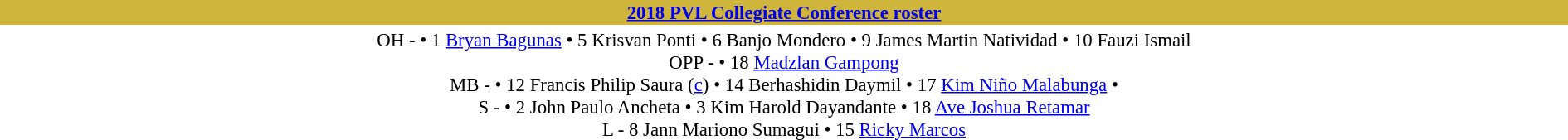<table class='toccolours mw-collapsible mw-collapsed' width=100% style=font-size:95%>
<tr>
<th style="background: #CFB53B; color: #000080; text-align: center"><strong><a href='#'>2018 PVL Collegiate Conference roster</a></strong></th>
</tr>
<tr align=center>
<td>OH - • 1 <a href='#'>Bryan Bagunas</a> • 5 Krisvan Ponti • 6 Banjo Mondero • 9 James Martin Natividad • 10 Fauzi Ismail <br> OPP - • 18 <a href='#'>Madzlan Gampong</a> <br> MB - • 12 Francis Philip Saura (<a href='#'>c</a>) • 14 Berhashidin Daymil • 17 <a href='#'>Kim Niño Malabunga</a> • <br> S - • 2 John Paulo Ancheta • 3 Kim Harold Dayandante • 18 <a href='#'>Ave Joshua Retamar</a> <br> L -  8 Jann Mariono Sumagui • 15 <a href='#'>Ricky Marcos</a></td>
</tr>
</table>
